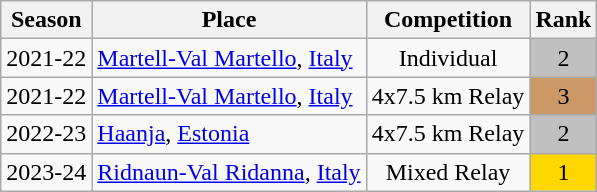<table class="wikitable sortable" style="text-align: center;">
<tr>
<th>Season</th>
<th>Place</th>
<th>Competition</th>
<th>Rank</th>
</tr>
<tr>
<td>2021-22</td>
<td style="text-align: left;"> <a href='#'>Martell-Val Martello</a>, <a href='#'>Italy</a></td>
<td>Individual</td>
<td bgcolor=silver>2</td>
</tr>
<tr>
<td>2021-22</td>
<td style="text-align: left;"> <a href='#'>Martell-Val Martello</a>, <a href='#'>Italy</a></td>
<td>4x7.5 km Relay</td>
<td bgcolor="cc9966">3</td>
</tr>
<tr>
<td>2022-23</td>
<td style="text-align: left;"> <a href='#'>Haanja</a>, <a href='#'>Estonia</a></td>
<td>4x7.5 km Relay</td>
<td bgcolor=silver>2</td>
</tr>
<tr>
<td>2023-24</td>
<td style="text-align: left;"> <a href='#'>Ridnaun-Val Ridanna</a>, <a href='#'>Italy</a></td>
<td>Mixed Relay</td>
<td bgcolor=gold>1 </td>
</tr>
</table>
